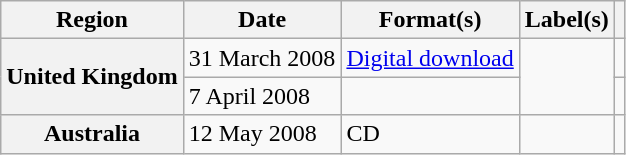<table class="wikitable plainrowheaders">
<tr>
<th scope="col">Region</th>
<th scope="col">Date</th>
<th scope="col">Format(s)</th>
<th scope="col">Label(s)</th>
<th scope="col"></th>
</tr>
<tr>
<th scope="row" rowspan="2">United Kingdom</th>
<td>31 March 2008</td>
<td><a href='#'>Digital download</a></td>
<td rowspan="2"></td>
<td></td>
</tr>
<tr>
<td>7 April 2008</td>
<td></td>
<td></td>
</tr>
<tr>
<th scope="row">Australia</th>
<td>12 May 2008</td>
<td>CD</td>
<td></td>
<td></td>
</tr>
</table>
